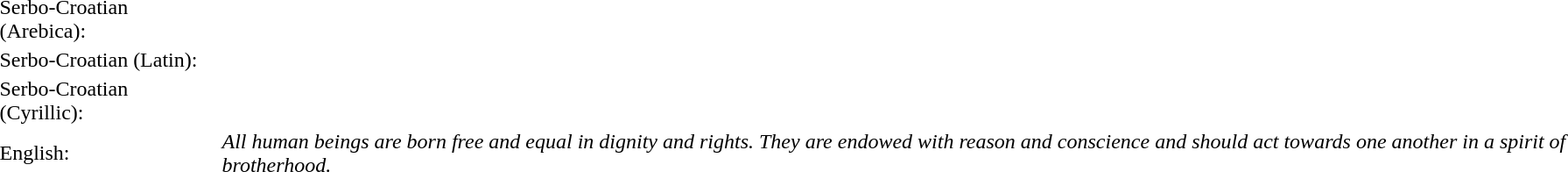<table>
<tr>
<td>Serbo-Croatian (Arebica):</td>
<td dir="rtl"><span></span></td>
</tr>
<tr>
<td>Serbo-Croatian (Latin):</td>
<td></td>
</tr>
<tr>
<td>Serbo-Croatian (Cyrillic):</td>
<td></td>
</tr>
<tr>
<td>English:</td>
<td><em>All human beings are born free and equal in dignity and rights. They are endowed with reason and conscience and should act towards one another in a spirit of brotherhood.</em></td>
</tr>
</table>
